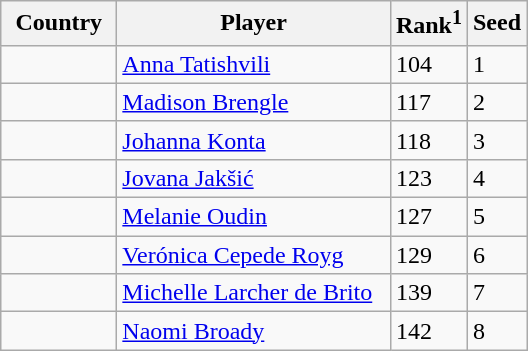<table class="sortable wikitable">
<tr>
<th width="70">Country</th>
<th width="175">Player</th>
<th>Rank<sup>1</sup></th>
<th>Seed</th>
</tr>
<tr>
<td></td>
<td><a href='#'>Anna Tatishvili</a></td>
<td>104</td>
<td>1</td>
</tr>
<tr>
<td></td>
<td><a href='#'>Madison Brengle</a></td>
<td>117</td>
<td>2</td>
</tr>
<tr>
<td></td>
<td><a href='#'>Johanna Konta</a></td>
<td>118</td>
<td>3</td>
</tr>
<tr>
<td></td>
<td><a href='#'>Jovana Jakšić</a></td>
<td>123</td>
<td>4</td>
</tr>
<tr>
<td></td>
<td><a href='#'>Melanie Oudin</a></td>
<td>127</td>
<td>5</td>
</tr>
<tr>
<td></td>
<td><a href='#'>Verónica Cepede Royg</a></td>
<td>129</td>
<td>6</td>
</tr>
<tr>
<td></td>
<td><a href='#'>Michelle Larcher de Brito</a></td>
<td>139</td>
<td>7</td>
</tr>
<tr>
<td></td>
<td><a href='#'>Naomi Broady</a></td>
<td>142</td>
<td>8</td>
</tr>
</table>
